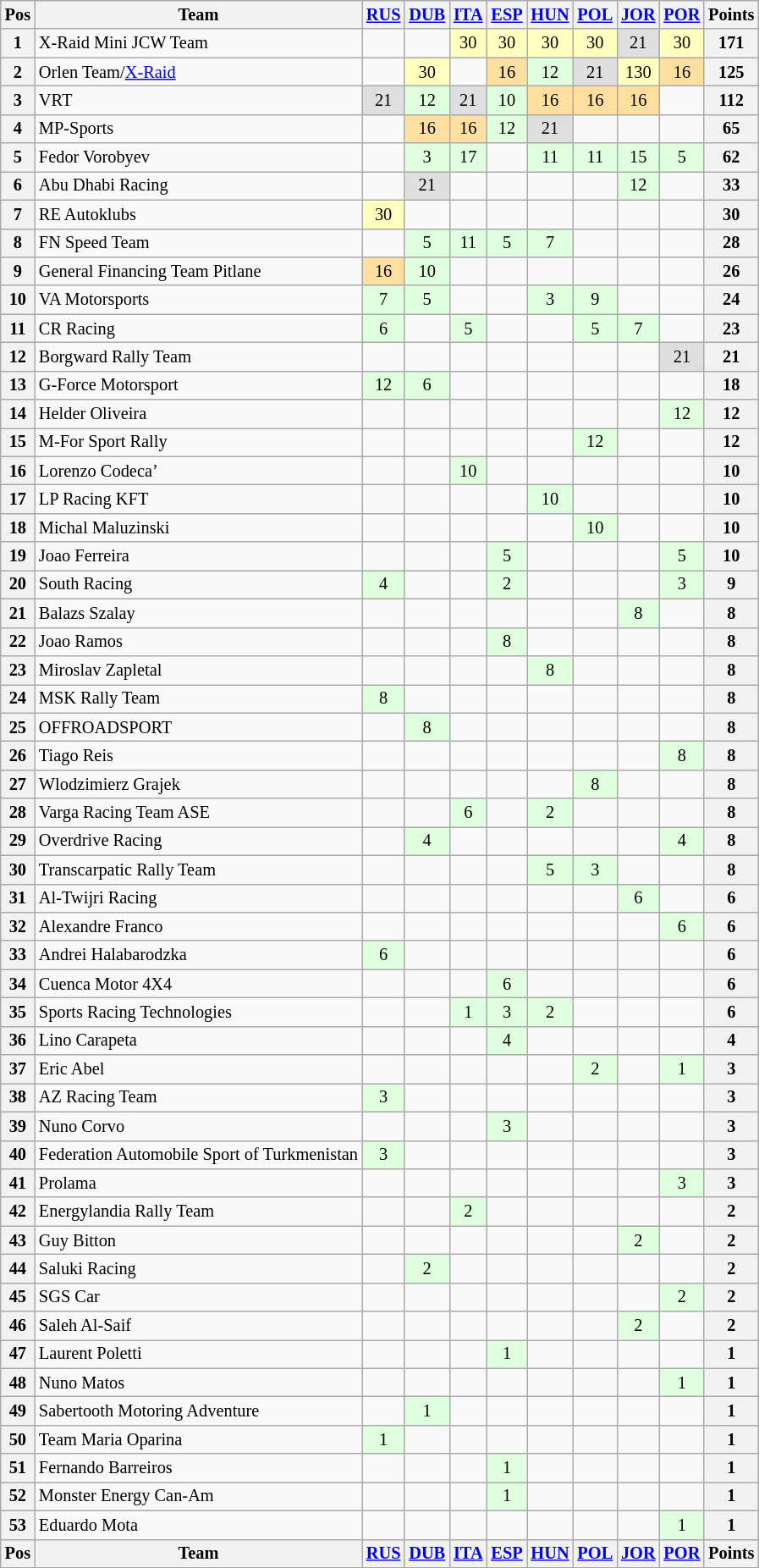<table class="wikitable" style="font-size: 85%; text-align: center;">
<tr valign="top">
<th valign="middle">Pos</th>
<th valign="middle">Team</th>
<th><a href='#'>RUS</a><br></th>
<th><a href='#'>DUB</a><br></th>
<th><a href='#'>ITA</a><br></th>
<th><a href='#'>ESP</a><br></th>
<th><a href='#'>HUN</a><br></th>
<th><a href='#'>POL</a><br></th>
<th><a href='#'>JOR</a><br></th>
<th><a href='#'>POR</a><br></th>
<th valign="middle">Points</th>
</tr>
<tr>
<th>1</th>
<td align=left> X-Raid Mini JCW Team</td>
<td></td>
<td></td>
<td style="background:#ffffbf;">30</td>
<td style="background:#ffffbf;">30</td>
<td style="background:#ffffbf;">30</td>
<td style="background:#ffffbf;">30</td>
<td style="background:#dfdfdf;">21</td>
<td style="background:#ffffbf;">30</td>
<th>171</th>
</tr>
<tr>
<th>2</th>
<td align=left> Orlen Team/<a href='#'>X-Raid</a></td>
<td></td>
<td style="background:#ffffbf;">30</td>
<td></td>
<td style="background:#ffdf9f;">16</td>
<td style="background:#dfffdf;">12</td>
<td style="background:#dfdfdf;">21</td>
<td style="background:#ffffbf;">130</td>
<td style="background:#ffdf9f;">16</td>
<th>125</th>
</tr>
<tr>
<th>3</th>
<td align=left> VRT</td>
<td style="background:#dfdfdf;">21</td>
<td style="background:#dfffdf;">12</td>
<td style="background:#dfdfdf;">21</td>
<td style="background:#dfffdf;">10</td>
<td style="background:#ffdf9f;">16</td>
<td style="background:#ffdf9f;">16</td>
<td style="background:#ffdf9f;">16</td>
<td></td>
<th>112</th>
</tr>
<tr>
<th>4</th>
<td align=left> MP-Sports</td>
<td></td>
<td style="background:#ffdf9f;">16</td>
<td style="background:#ffdf9f;">16</td>
<td style="background:#dfffdf;">12</td>
<td style="background:#dfdfdf;">21</td>
<td></td>
<td></td>
<td></td>
<th>65</th>
</tr>
<tr>
<th>5</th>
<td align=left> Fedor Vorobyev</td>
<td></td>
<td style="background:#dfffdf;">3</td>
<td style="background:#dfffdf;">17</td>
<td></td>
<td style="background:#dfffdf;">11</td>
<td style="background:#dfffdf;">11</td>
<td style="background:#dfffdf;">15</td>
<td style="background:#dfffdf;">5</td>
<th>62</th>
</tr>
<tr>
<th>6</th>
<td align=left> Abu Dhabi Racing</td>
<td></td>
<td style="background:#dfdfdf;">21</td>
<td></td>
<td></td>
<td></td>
<td></td>
<td style="background:#dfffdf;">12</td>
<td></td>
<th>33</th>
</tr>
<tr>
<th>7</th>
<td align=left> RE Autoklubs</td>
<td style="background:#ffffbf;">30</td>
<td></td>
<td></td>
<td></td>
<td></td>
<td></td>
<td></td>
<td></td>
<th>30</th>
</tr>
<tr>
<th>8</th>
<td align=left>  FN Speed Team</td>
<td></td>
<td style="background:#dfffdf;">5</td>
<td style="background:#dfffdf;">11</td>
<td style="background:#dfffdf;">5</td>
<td style="background:#dfffdf;">7</td>
<td></td>
<td></td>
<td></td>
<th>28</th>
</tr>
<tr>
<th>9</th>
<td align=left>  General Financing Team Pitlane</td>
<td style="background:#ffdf9f;">16</td>
<td style="background:#dfffdf;">10</td>
<td></td>
<td></td>
<td></td>
<td></td>
<td></td>
<td></td>
<th>26</th>
</tr>
<tr>
<th>10</th>
<td align=left>  VA Motorsports</td>
<td style="background:#dfffdf;">7</td>
<td style="background:#dfffdf;">5</td>
<td></td>
<td></td>
<td style="background:#dfffdf;">3</td>
<td style="background:#dfffdf;">9</td>
<td></td>
<td></td>
<th>24</th>
</tr>
<tr>
<th>11</th>
<td align=left>  CR Racing</td>
<td style="background:#dfffdf;">6</td>
<td></td>
<td style="background:#dfffdf;">5</td>
<td></td>
<td></td>
<td style="background:#dfffdf;">5</td>
<td style="background:#dfffdf;">7</td>
<td></td>
<th>23</th>
</tr>
<tr>
<th>12</th>
<td align=left>  Borgward Rally Team</td>
<td></td>
<td></td>
<td></td>
<td></td>
<td></td>
<td></td>
<td></td>
<td style="background:#dfdfdf;">21</td>
<th>21</th>
</tr>
<tr>
<th>13</th>
<td align=left> G-Force Motorsport</td>
<td style="background:#dfffdf;">12</td>
<td style="background:#dfffdf;">6</td>
<td></td>
<td></td>
<td></td>
<td></td>
<td></td>
<td></td>
<th>18</th>
</tr>
<tr>
<th>14</th>
<td align=left> Helder Oliveira</td>
<td></td>
<td></td>
<td></td>
<td></td>
<td></td>
<td></td>
<td></td>
<td style="background:#dfffdf;">12</td>
<th>12</th>
</tr>
<tr>
<th>15</th>
<td align=left>  M-For Sport Rally</td>
<td></td>
<td></td>
<td></td>
<td></td>
<td></td>
<td style="background:#dfffdf;">12</td>
<td></td>
<td></td>
<th>12</th>
</tr>
<tr>
<th>16</th>
<td align=left> Lorenzo Codeca’</td>
<td></td>
<td></td>
<td style="background:#dfffdf;">10</td>
<td></td>
<td></td>
<td></td>
<td></td>
<td></td>
<th>10</th>
</tr>
<tr>
<th>17</th>
<td align=left> LP Racing KFT</td>
<td></td>
<td></td>
<td></td>
<td></td>
<td style="background:#dfffdf;">10</td>
<td></td>
<td></td>
<td></td>
<th>10</th>
</tr>
<tr>
<th>18</th>
<td align=left> Michal Maluzinski</td>
<td></td>
<td></td>
<td></td>
<td></td>
<td></td>
<td style="background:#dfffdf;">10</td>
<td></td>
<td></td>
<th>10</th>
</tr>
<tr>
<th>19</th>
<td align=left> Joao Ferreira</td>
<td></td>
<td></td>
<td></td>
<td style="background:#dfffdf;">5</td>
<td></td>
<td></td>
<td></td>
<td style="background:#dfffdf;">5</td>
<th>10</th>
</tr>
<tr>
<th>20</th>
<td align=left>  South Racing</td>
<td style="background:#dfffdf;">4</td>
<td></td>
<td></td>
<td style="background:#dfffdf;">2</td>
<td></td>
<td></td>
<td></td>
<td style="background:#dfffdf;">3</td>
<th>9</th>
</tr>
<tr>
<th>21</th>
<td align=left> Balazs Szalay</td>
<td></td>
<td></td>
<td></td>
<td></td>
<td></td>
<td></td>
<td style="background:#dfffdf;">8</td>
<td></td>
<th>8</th>
</tr>
<tr>
<th>22</th>
<td align=left> Joao Ramos</td>
<td></td>
<td></td>
<td></td>
<td style="background:#dfffdf;">8</td>
<td></td>
<td></td>
<td></td>
<td></td>
<th>8</th>
</tr>
<tr>
<th>23</th>
<td align=left> Miroslav Zapletal</td>
<td></td>
<td></td>
<td></td>
<td></td>
<td style="background:#dfffdf;">8</td>
<td></td>
<td></td>
<td></td>
<th>8</th>
</tr>
<tr>
<th>24</th>
<td align=left>  MSK Rally Team</td>
<td style="background:#dfffdf;">8</td>
<td></td>
<td></td>
<td></td>
<td></td>
<td></td>
<td></td>
<td></td>
<th>8</th>
</tr>
<tr>
<th>25</th>
<td align=left>  OFFROADSPORT</td>
<td></td>
<td style="background:#dfffdf;">8</td>
<td></td>
<td></td>
<td></td>
<td></td>
<td></td>
<td></td>
<th>8</th>
</tr>
<tr>
<th>26</th>
<td align=left> Tiago Reis</td>
<td></td>
<td></td>
<td></td>
<td></td>
<td></td>
<td></td>
<td></td>
<td style="background:#dfffdf;">8</td>
<th>8</th>
</tr>
<tr>
<th>27</th>
<td align=left> Wlodzimierz Grajek</td>
<td></td>
<td></td>
<td></td>
<td></td>
<td></td>
<td style="background:#dfffdf;">8</td>
<td></td>
<td></td>
<th>8</th>
</tr>
<tr>
<th>28</th>
<td align=left> Varga Racing Team ASE</td>
<td></td>
<td></td>
<td style="background:#dfffdf;">6</td>
<td></td>
<td style="background:#dfffdf;">2</td>
<td></td>
<td></td>
<td></td>
<th>8</th>
</tr>
<tr>
<th>29</th>
<td align=left>  Overdrive Racing</td>
<td></td>
<td style="background:#dfffdf;">4</td>
<td></td>
<td></td>
<td></td>
<td></td>
<td></td>
<td style="background:#dfffdf;">4</td>
<th>8</th>
</tr>
<tr>
<th>30</th>
<td align=left> Transcarpatic Rally Team</td>
<td></td>
<td></td>
<td></td>
<td></td>
<td style="background:#dfffdf;">5</td>
<td style="background:#dfffdf;">3</td>
<td></td>
<td></td>
<th>8</th>
</tr>
<tr>
<th>31</th>
<td align=left> Al-Twijri Racing</td>
<td></td>
<td></td>
<td></td>
<td></td>
<td></td>
<td></td>
<td style="background:#dfffdf;">6</td>
<td></td>
<th>6</th>
</tr>
<tr>
<th>32</th>
<td align=left> Alexandre Franco</td>
<td></td>
<td></td>
<td></td>
<td></td>
<td></td>
<td></td>
<td></td>
<td style="background:#dfffdf;">6</td>
<th>6</th>
</tr>
<tr>
<th>33</th>
<td align=left> Andrei Halabarodzka</td>
<td style="background:#dfffdf;">6</td>
<td></td>
<td></td>
<td></td>
<td></td>
<td></td>
<td></td>
<td></td>
<th>6</th>
</tr>
<tr>
<th>34</th>
<td align=left> Cuenca Motor 4X4</td>
<td></td>
<td></td>
<td></td>
<td style="background:#dfffdf;">6</td>
<td></td>
<td></td>
<td></td>
<td></td>
<th>6</th>
</tr>
<tr>
<th>35</th>
<td align=left> Sports Racing Technologies</td>
<td></td>
<td></td>
<td style="background:#dfffdf;">1</td>
<td style="background:#dfffdf;">3</td>
<td style="background:#dfffdf;">2</td>
<td></td>
<td></td>
<td></td>
<th>6</th>
</tr>
<tr>
<th>36</th>
<td align=left> Lino Carapeta</td>
<td></td>
<td></td>
<td></td>
<td style="background:#dfffdf;">4</td>
<td></td>
<td></td>
<td></td>
<td></td>
<th>4</th>
</tr>
<tr>
<th>37</th>
<td align=left> Eric Abel</td>
<td></td>
<td></td>
<td></td>
<td></td>
<td></td>
<td style="background:#dfffdf;">2</td>
<td></td>
<td style="background:#dfffdf;">1</td>
<th>3</th>
</tr>
<tr>
<th>38</th>
<td align=left>  AZ Racing Team</td>
<td style="background:#dfffdf;">3</td>
<td></td>
<td></td>
<td></td>
<td></td>
<td></td>
<td></td>
<td></td>
<th>3</th>
</tr>
<tr>
<th>39</th>
<td align=left> Nuno Corvo</td>
<td></td>
<td></td>
<td></td>
<td style="background:#dfffdf;">3</td>
<td></td>
<td></td>
<td></td>
<td></td>
<th>3</th>
</tr>
<tr>
<th>40</th>
<td align=left> Federation Automobile Sport of Turkmenistan</td>
<td style="background:#dfffdf;">3</td>
<td></td>
<td></td>
<td></td>
<td></td>
<td></td>
<td></td>
<td></td>
<th>3</th>
</tr>
<tr>
<th>41</th>
<td align=left> Prolama</td>
<td></td>
<td></td>
<td></td>
<td></td>
<td></td>
<td></td>
<td></td>
<td style="background:#dfffdf;">3</td>
<th>3</th>
</tr>
<tr>
<th>42</th>
<td align=left> Energylandia Rally Team</td>
<td></td>
<td></td>
<td style="background:#dfffdf;">2</td>
<td></td>
<td></td>
<td></td>
<td></td>
<td></td>
<th>2</th>
</tr>
<tr>
<th>43</th>
<td align=left> Guy Bitton</td>
<td></td>
<td></td>
<td></td>
<td></td>
<td></td>
<td></td>
<td style="background:#dfffdf;">2</td>
<td></td>
<th>2</th>
</tr>
<tr>
<th>44</th>
<td align=left>  Saluki Racing</td>
<td></td>
<td style="background:#dfffdf;">2</td>
<td></td>
<td></td>
<td></td>
<td></td>
<td></td>
<td></td>
<th>2</th>
</tr>
<tr>
<th>45</th>
<td align=left>  SGS Car</td>
<td></td>
<td></td>
<td></td>
<td></td>
<td></td>
<td></td>
<td></td>
<td style="background:#dfffdf;">2</td>
<th>2</th>
</tr>
<tr>
<th>46</th>
<td align=left> Saleh Al-Saif</td>
<td></td>
<td></td>
<td></td>
<td></td>
<td></td>
<td></td>
<td style="background:#dfffdf;">2</td>
<td></td>
<th>2</th>
</tr>
<tr>
<th>47</th>
<td align=left> Laurent Poletti</td>
<td></td>
<td></td>
<td></td>
<td style="background:#dfffdf;">1</td>
<td></td>
<td></td>
<td></td>
<td></td>
<th>1</th>
</tr>
<tr>
<th>48</th>
<td align=left> Nuno Matos</td>
<td></td>
<td></td>
<td></td>
<td></td>
<td></td>
<td></td>
<td></td>
<td style="background:#dfffdf;">1</td>
<th>1</th>
</tr>
<tr>
<th>49</th>
<td align=left>  Sabertooth Motoring Adventure</td>
<td></td>
<td style="background:#dfffdf;">1</td>
<td></td>
<td></td>
<td></td>
<td></td>
<td></td>
<td></td>
<th>1</th>
</tr>
<tr>
<th>50</th>
<td align=left>  Team Maria Oparina</td>
<td style="background:#dfffdf;">1</td>
<td></td>
<td></td>
<td></td>
<td></td>
<td></td>
<td></td>
<td></td>
<th>1</th>
</tr>
<tr>
<th>51</th>
<td align=left> Fernando Barreiros</td>
<td></td>
<td></td>
<td></td>
<td style="background:#dfffdf;">1</td>
<td></td>
<td></td>
<td></td>
<td></td>
<th>1</th>
</tr>
<tr>
<th>52</th>
<td align=left> Monster Energy Can-Am</td>
<td></td>
<td></td>
<td></td>
<td style="background:#dfffdf;">1</td>
<td></td>
<td></td>
<td></td>
<td></td>
<th>1</th>
</tr>
<tr>
<th>53</th>
<td align=left> Eduardo Mota</td>
<td></td>
<td></td>
<td></td>
<td></td>
<td></td>
<td></td>
<td></td>
<td style="background:#dfffdf;">1</td>
<th>1</th>
</tr>
<tr valign="top">
<th valign="middle">Pos</th>
<th valign="middle">Team</th>
<th><a href='#'>RUS</a><br></th>
<th><a href='#'>DUB</a><br></th>
<th><a href='#'>ITA</a><br></th>
<th><a href='#'>ESP</a><br></th>
<th><a href='#'>HUN</a><br></th>
<th><a href='#'>POL</a><br></th>
<th><a href='#'>JOR</a><br></th>
<th><a href='#'>POR</a><br></th>
<th valign="middle">Points</th>
</tr>
</table>
